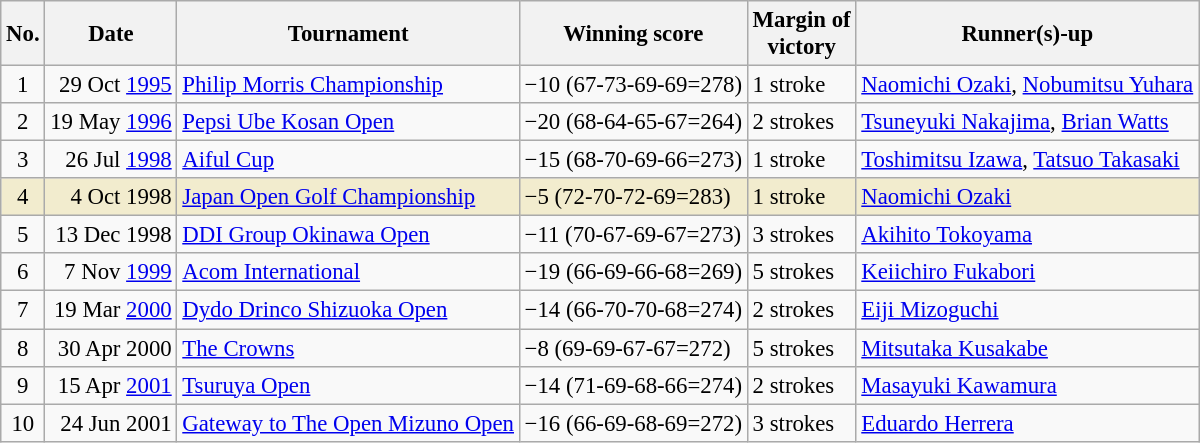<table class="wikitable" style="font-size:95%;">
<tr>
<th>No.</th>
<th>Date</th>
<th>Tournament</th>
<th>Winning score</th>
<th>Margin of<br>victory</th>
<th>Runner(s)-up</th>
</tr>
<tr>
<td align=center>1</td>
<td align=right>29 Oct <a href='#'>1995</a></td>
<td><a href='#'>Philip Morris Championship</a></td>
<td>−10 (67-73-69-69=278)</td>
<td>1 stroke</td>
<td> <a href='#'>Naomichi Ozaki</a>,  <a href='#'>Nobumitsu Yuhara</a></td>
</tr>
<tr>
<td align=center>2</td>
<td align=right>19 May <a href='#'>1996</a></td>
<td><a href='#'>Pepsi Ube Kosan Open</a></td>
<td>−20 (68-64-65-67=264)</td>
<td>2 strokes</td>
<td> <a href='#'>Tsuneyuki Nakajima</a>,  <a href='#'>Brian Watts</a></td>
</tr>
<tr>
<td align=center>3</td>
<td align=right>26 Jul <a href='#'>1998</a></td>
<td><a href='#'>Aiful Cup</a></td>
<td>−15 (68-70-69-66=273)</td>
<td>1 stroke</td>
<td> <a href='#'>Toshimitsu Izawa</a>,  <a href='#'>Tatsuo Takasaki</a></td>
</tr>
<tr style="background:#f2ecce;">
<td align=center>4</td>
<td align=right>4 Oct 1998</td>
<td><a href='#'>Japan Open Golf Championship</a></td>
<td>−5 (72-70-72-69=283)</td>
<td>1 stroke</td>
<td> <a href='#'>Naomichi Ozaki</a></td>
</tr>
<tr>
<td align=center>5</td>
<td align=right>13 Dec 1998</td>
<td><a href='#'>DDI Group Okinawa Open</a></td>
<td>−11 (70-67-69-67=273)</td>
<td>3 strokes</td>
<td> <a href='#'>Akihito Tokoyama</a></td>
</tr>
<tr>
<td align=center>6</td>
<td align=right>7 Nov <a href='#'>1999</a></td>
<td><a href='#'>Acom International</a></td>
<td>−19 (66-69-66-68=269)</td>
<td>5 strokes</td>
<td> <a href='#'>Keiichiro Fukabori</a></td>
</tr>
<tr>
<td align=center>7</td>
<td align=right>19 Mar <a href='#'>2000</a></td>
<td><a href='#'>Dydo Drinco Shizuoka Open</a></td>
<td>−14 (66-70-70-68=274)</td>
<td>2 strokes</td>
<td> <a href='#'>Eiji Mizoguchi</a></td>
</tr>
<tr>
<td align=center>8</td>
<td align=right>30 Apr 2000</td>
<td><a href='#'>The Crowns</a></td>
<td>−8 (69-69-67-67=272)</td>
<td>5 strokes</td>
<td> <a href='#'>Mitsutaka Kusakabe</a></td>
</tr>
<tr>
<td align=center>9</td>
<td align=right>15 Apr <a href='#'>2001</a></td>
<td><a href='#'>Tsuruya Open</a></td>
<td>−14 (71-69-68-66=274)</td>
<td>2 strokes</td>
<td> <a href='#'>Masayuki Kawamura</a></td>
</tr>
<tr>
<td align=center>10</td>
<td align=right>24 Jun 2001</td>
<td><a href='#'>Gateway to The Open Mizuno Open</a></td>
<td>−16 (66-69-68-69=272)</td>
<td>3 strokes</td>
<td> <a href='#'>Eduardo Herrera</a></td>
</tr>
</table>
